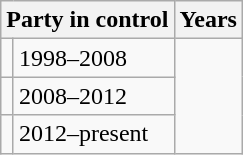<table class="wikitable">
<tr>
<th colspan="2">Party in control</th>
<th>Years</th>
</tr>
<tr>
<td></td>
<td>1998–2008</td>
</tr>
<tr>
<td></td>
<td>2008–2012</td>
</tr>
<tr>
<td></td>
<td>2012–present</td>
</tr>
</table>
